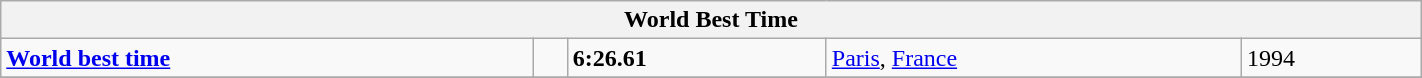<table class="wikitable" width=75%>
<tr>
<th colspan=5>World Best Time</th>
</tr>
<tr>
<td><strong><a href='#'>World best time</a></strong></td>
<td></td>
<td><strong>6:26.61</strong></td>
<td><a href='#'>Paris</a>, <a href='#'>France</a></td>
<td>1994</td>
</tr>
<tr>
</tr>
</table>
